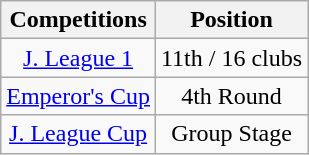<table class="wikitable" style="text-align:center;">
<tr>
<th>Competitions</th>
<th>Position</th>
</tr>
<tr>
<td><a href='#'>J. League 1</a></td>
<td>11th / 16 clubs</td>
</tr>
<tr>
<td><a href='#'>Emperor's Cup</a></td>
<td>4th Round</td>
</tr>
<tr>
<td><a href='#'>J. League Cup</a></td>
<td>Group Stage</td>
</tr>
</table>
